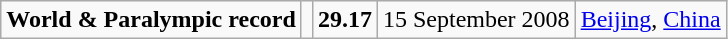<table class="wikitable">
<tr>
<td><strong>World & Paralympic record</strong></td>
<td></td>
<td><strong>29.17</strong></td>
<td>15 September 2008</td>
<td><a href='#'>Beijing</a>, <a href='#'>China</a></td>
</tr>
</table>
